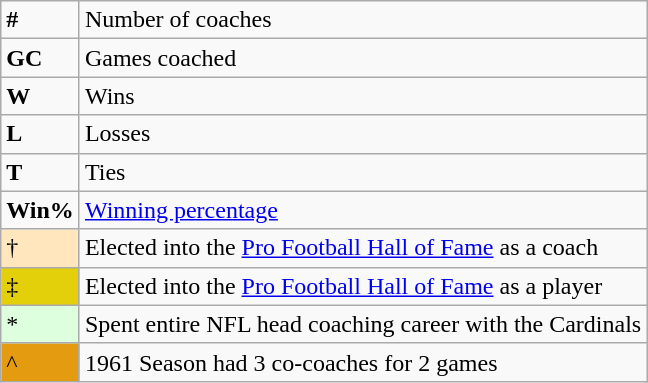<table class="wikitable" border="1">
<tr>
<td><strong>#</strong></td>
<td>Number of coaches</td>
</tr>
<tr>
<td><strong>GC</strong></td>
<td>Games coached</td>
</tr>
<tr>
<td><strong>W</strong></td>
<td>Wins</td>
</tr>
<tr>
<td><strong>L</strong></td>
<td>Losses</td>
</tr>
<tr>
<td><strong>T</strong></td>
<td>Ties</td>
</tr>
<tr>
<td><strong>Win%</strong></td>
<td><a href='#'>Winning percentage</a></td>
</tr>
<tr>
<td style="background-color:#FFE6BD">†</td>
<td>Elected into the <a href='#'>Pro Football Hall of Fame</a> as a coach</td>
</tr>
<tr>
<td style="background-color:#E4D00A">‡</td>
<td>Elected into the <a href='#'>Pro Football Hall of Fame</a> as a player</td>
</tr>
<tr>
<td style="background-color:#ddffdd">*</td>
<td>Spent entire NFL head coaching career with the Cardinals</td>
</tr>
<tr>
<td style="background-color:#E49B0F">^</td>
<td>1961 Season had 3 co-coaches for 2 games</td>
</tr>
</table>
